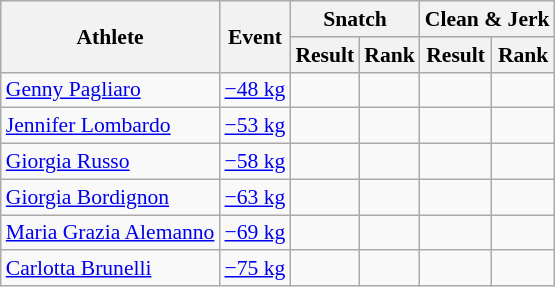<table class="wikitable" style="font-size:90%">
<tr>
<th rowspan="2">Athlete</th>
<th rowspan="2">Event</th>
<th colspan="2">Snatch</th>
<th colspan="2">Clean & Jerk</th>
</tr>
<tr>
<th>Result</th>
<th>Rank</th>
<th>Result</th>
<th>Rank</th>
</tr>
<tr align=center>
<td align=left><a href='#'>Genny Pagliaro</a></td>
<td align=left><a href='#'>−48 kg</a></td>
<td></td>
<td></td>
<td></td>
<td></td>
</tr>
<tr align=center>
<td align=left><a href='#'>Jennifer Lombardo</a></td>
<td align=left><a href='#'>−53 kg</a></td>
<td></td>
<td></td>
<td></td>
<td></td>
</tr>
<tr align=center>
<td align=left><a href='#'>Giorgia Russo</a></td>
<td align=left><a href='#'>−58 kg</a></td>
<td></td>
<td></td>
<td></td>
<td></td>
</tr>
<tr align=center>
<td align=left><a href='#'>Giorgia Bordignon</a></td>
<td align=left><a href='#'>−63 kg</a></td>
<td></td>
<td></td>
<td></td>
<td></td>
</tr>
<tr align=center>
<td align=left><a href='#'>Maria Grazia Alemanno</a></td>
<td align=left><a href='#'>−69 kg</a></td>
<td></td>
<td></td>
<td></td>
<td></td>
</tr>
<tr align=center>
<td align=left><a href='#'>Carlotta Brunelli</a></td>
<td align=left><a href='#'>−75 kg</a></td>
<td></td>
<td></td>
<td></td>
<td></td>
</tr>
</table>
